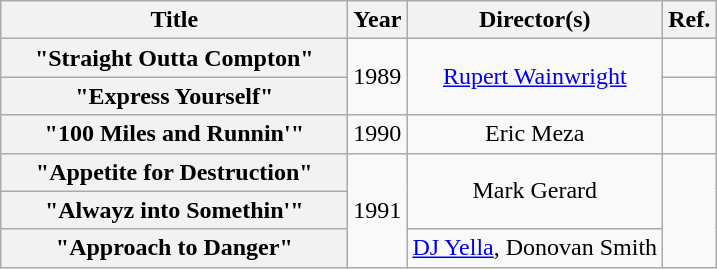<table class="wikitable plainrowheaders" style="text-align:center;">
<tr>
<th scope="col" style="width:14em;">Title</th>
<th scope="col">Year</th>
<th scope="col">Director(s)</th>
<th scope="col">Ref.</th>
</tr>
<tr>
<th scope="row">"Straight Outta Compton"</th>
<td rowspan="2">1989</td>
<td rowspan="2"><a href='#'>Rupert Wainwright</a></td>
<td></td>
</tr>
<tr>
<th scope="row">"Express Yourself"</th>
<td></td>
</tr>
<tr>
<th scope="row">"100 Miles and Runnin'"</th>
<td>1990</td>
<td>Eric Meza</td>
<td></td>
</tr>
<tr>
<th scope="row">"Appetite for Destruction"</th>
<td rowspan="3">1991</td>
<td rowspan="2">Mark Gerard</td>
<td rowspan="3"></td>
</tr>
<tr>
<th scope="row">"Alwayz into Somethin'"</th>
</tr>
<tr>
<th scope="row">"Approach to Danger"</th>
<td><a href='#'>DJ Yella</a>, Donovan Smith</td>
</tr>
</table>
